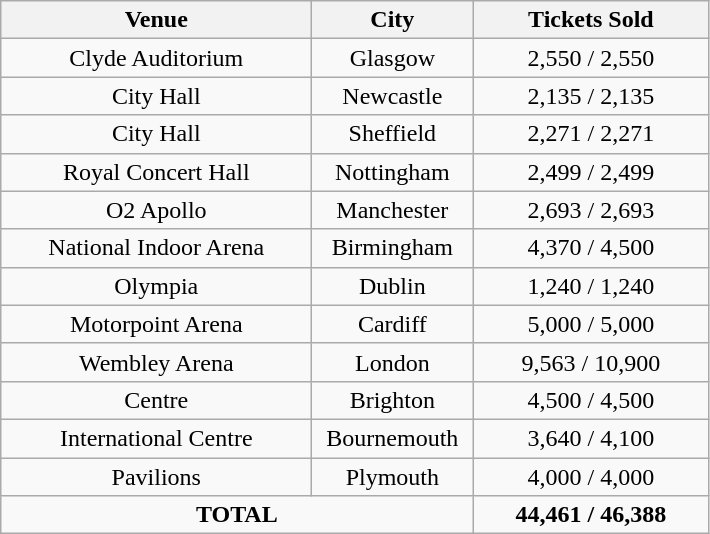<table class="wikitable" style="text-align:center">
<tr>
<th style="width:200px;">Venue</th>
<th style="width:100px;">City</th>
<th style="width:150px;">Tickets Sold</th>
</tr>
<tr>
<td>Clyde Auditorium</td>
<td>Glasgow</td>
<td>2,550 / 2,550</td>
</tr>
<tr>
<td>City Hall</td>
<td>Newcastle</td>
<td>2,135 / 2,135</td>
</tr>
<tr>
<td>City Hall</td>
<td>Sheffield</td>
<td>2,271 / 2,271</td>
</tr>
<tr>
<td>Royal Concert Hall</td>
<td>Nottingham</td>
<td>2,499 / 2,499</td>
</tr>
<tr>
<td>O2 Apollo</td>
<td>Manchester</td>
<td>2,693 / 2,693</td>
</tr>
<tr>
<td>National Indoor Arena</td>
<td>Birmingham</td>
<td>4,370 / 4,500</td>
</tr>
<tr>
<td>Olympia</td>
<td>Dublin</td>
<td>1,240 / 1,240</td>
</tr>
<tr>
<td>Motorpoint Arena</td>
<td>Cardiff</td>
<td>5,000 / 5,000</td>
</tr>
<tr>
<td>Wembley Arena</td>
<td>London</td>
<td>9,563 / 10,900</td>
</tr>
<tr>
<td>Centre</td>
<td>Brighton</td>
<td>4,500 / 4,500</td>
</tr>
<tr>
<td>International Centre</td>
<td>Bournemouth</td>
<td>3,640 / 4,100</td>
</tr>
<tr>
<td>Pavilions</td>
<td>Plymouth</td>
<td>4,000 / 4,000</td>
</tr>
<tr>
<td colspan="2"><strong>TOTAL</strong></td>
<td><strong>44,461 / 46,388</strong></td>
</tr>
</table>
